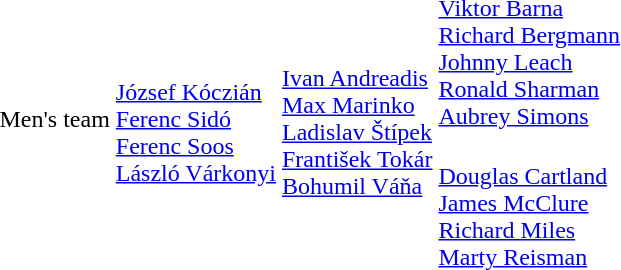<table>
<tr>
<td rowspan=2>Men's team</td>
<td rowspan=2><br><a href='#'>József Kóczián</a><br><a href='#'>Ferenc Sidó</a><br><a href='#'>Ferenc Soos</a><br><a href='#'>László Várkonyi</a></td>
<td rowspan=2><br><a href='#'>Ivan Andreadis</a><br><a href='#'>Max Marinko</a><br><a href='#'>Ladislav Štípek</a><br><a href='#'>František Tokár</a><br><a href='#'>Bohumil Váňa</a></td>
<td><br><a href='#'>Viktor Barna</a><br><a href='#'>Richard Bergmann</a><br><a href='#'>Johnny Leach</a><br><a href='#'>Ronald Sharman</a><br><a href='#'>Aubrey Simons</a></td>
</tr>
<tr>
<td><br><a href='#'>Douglas Cartland</a><br><a href='#'>James McClure</a><br><a href='#'>Richard Miles</a><br><a href='#'>Marty Reisman</a></td>
</tr>
<tr>
</tr>
</table>
